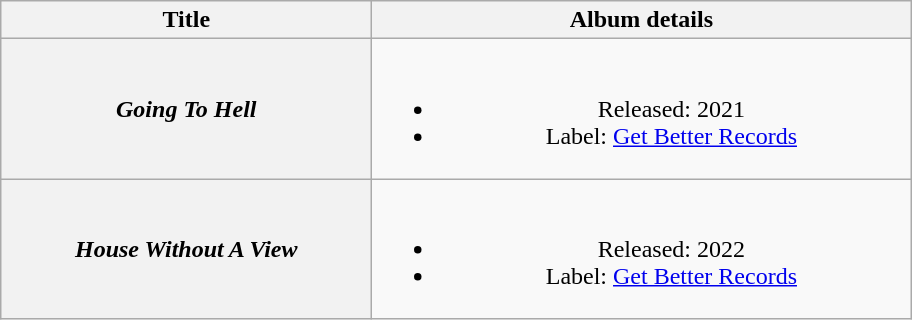<table class="wikitable plainrowheaders" style="text-align:center;">
<tr>
<th scope="col" rowspan="1" style="width:15em;">Title</th>
<th scope="col" rowspan="1" style="width:22em;">Album details</th>
</tr>
<tr>
<th scope="row"><em>Going To Hell</em></th>
<td><br><ul><li>Released: 2021</li><li>Label: <a href='#'>Get Better Records</a></li></ul></td>
</tr>
<tr>
<th scope="row"><em>House Without A View</em></th>
<td><br><ul><li>Released: 2022</li><li>Label: <a href='#'>Get Better Records</a></li></ul></td>
</tr>
</table>
